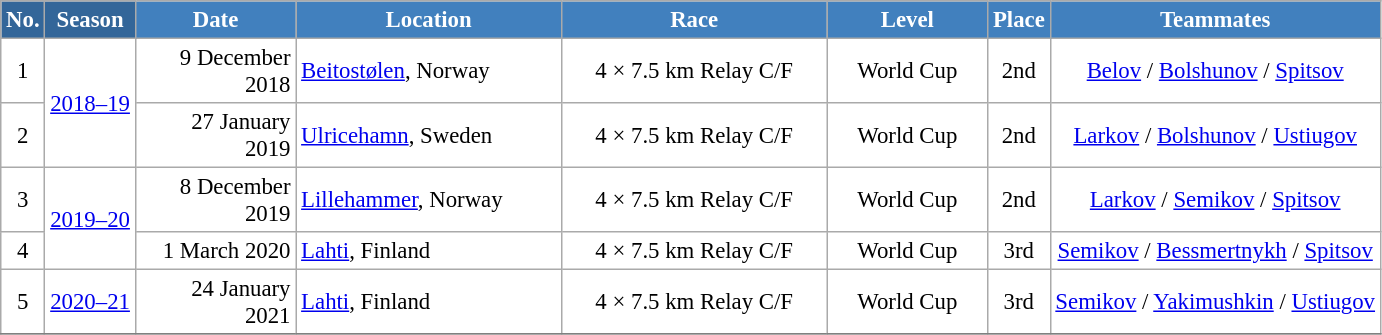<table class="wikitable sortable" style="font-size:95%; text-align:center; border:grey solid 1px; border-collapse:collapse; background:#ffffff;">
<tr style="background:#efefef;">
<th style="background-color:#369; color:white;">No.</th>
<th style="background-color:#369; color:white;">Season</th>
<th style="background-color:#4180be; color:white; width:100px;">Date</th>
<th style="background-color:#4180be; color:white; width:170px;">Location</th>
<th style="background-color:#4180be; color:white; width:170px;">Race</th>
<th style="background-color:#4180be; color:white; width:100px;">Level</th>
<th style="background-color:#4180be; color:white;">Place</th>
<th style="background-color:#4180be; color:white;">Teammates</th>
</tr>
<tr>
<td align=center>1</td>
<td rowspan=2 align=center><a href='#'>2018–19</a></td>
<td align=right>9 December 2018</td>
<td align=left> <a href='#'>Beitostølen</a>, Norway</td>
<td>4 × 7.5 km Relay C/F</td>
<td>World Cup</td>
<td>2nd</td>
<td><a href='#'>Belov</a> / <a href='#'>Bolshunov</a> / <a href='#'>Spitsov</a></td>
</tr>
<tr>
<td align=center>2</td>
<td align=right>27 January 2019</td>
<td align=left> <a href='#'>Ulricehamn</a>, Sweden</td>
<td>4 × 7.5 km Relay C/F</td>
<td>World Cup</td>
<td>2nd</td>
<td><a href='#'>Larkov</a> / <a href='#'>Bolshunov</a> / <a href='#'>Ustiugov</a></td>
</tr>
<tr>
<td align=center>3</td>
<td rowspan=2 align=center><a href='#'>2019–20</a></td>
<td align=right>8 December 2019</td>
<td align=left> <a href='#'>Lillehammer</a>, Norway</td>
<td>4 × 7.5 km Relay C/F</td>
<td>World Cup</td>
<td>2nd</td>
<td><a href='#'>Larkov</a> / <a href='#'>Semikov</a> / <a href='#'>Spitsov</a></td>
</tr>
<tr>
<td align=center>4</td>
<td align=right>1 March 2020</td>
<td align=left> <a href='#'>Lahti</a>, Finland</td>
<td>4 × 7.5 km Relay C/F</td>
<td>World Cup</td>
<td>3rd</td>
<td><a href='#'>Semikov</a> / <a href='#'>Bessmertnykh</a> / <a href='#'>Spitsov</a></td>
</tr>
<tr>
<td align=center>5</td>
<td rowspan=1 align=center><a href='#'>2020–21</a></td>
<td align=right>24 January 2021</td>
<td align=left> <a href='#'>Lahti</a>, Finland</td>
<td>4 × 7.5 km Relay C/F</td>
<td>World Cup</td>
<td>3rd</td>
<td><a href='#'>Semikov</a> / <a href='#'>Yakimushkin</a> / <a href='#'>Ustiugov</a></td>
</tr>
<tr>
</tr>
</table>
